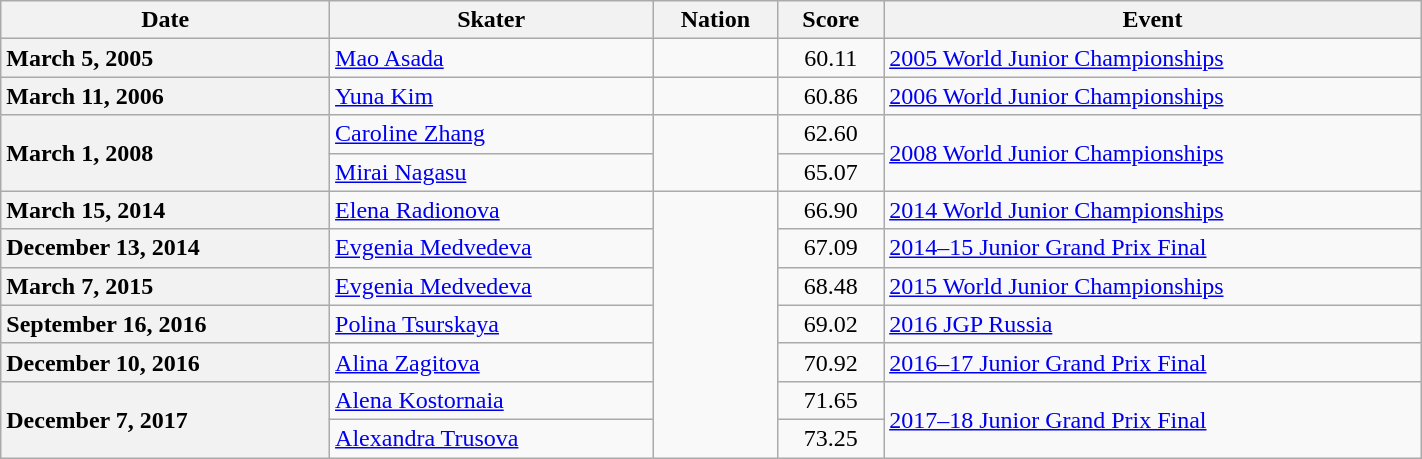<table class="wikitable unsortable" style="text-align:left; width:75%">
<tr>
<th scope="col">Date</th>
<th scope="col">Skater</th>
<th scope="col">Nation</th>
<th scope="col">Score</th>
<th scope="col">Event</th>
</tr>
<tr>
<th scope="row" style="text-align:left">March 5, 2005</th>
<td><a href='#'>Mao Asada</a></td>
<td></td>
<td style="text-align:center">60.11</td>
<td><a href='#'>2005 World Junior Championships</a></td>
</tr>
<tr>
<th scope="row" style="text-align:left">March 11, 2006</th>
<td><a href='#'>Yuna Kim</a></td>
<td></td>
<td style="text-align:center">60.86</td>
<td><a href='#'>2006 World Junior Championships</a></td>
</tr>
<tr>
<th scope="row" style="text-align:left" rowspan="2">March 1, 2008</th>
<td><a href='#'>Caroline Zhang</a></td>
<td rowspan="2"></td>
<td style="text-align:center">62.60</td>
<td rowspan="2"><a href='#'>2008 World Junior Championships</a></td>
</tr>
<tr>
<td><a href='#'>Mirai Nagasu</a></td>
<td style="text-align:center">65.07</td>
</tr>
<tr>
<th scope="row" style="text-align:left">March 15, 2014</th>
<td><a href='#'>Elena Radionova</a></td>
<td rowspan="7"></td>
<td style="text-align:center">66.90</td>
<td><a href='#'>2014 World Junior Championships</a></td>
</tr>
<tr>
<th scope="row" style="text-align:left">December 13, 2014</th>
<td><a href='#'>Evgenia Medvedeva</a></td>
<td style="text-align:center">67.09</td>
<td><a href='#'>2014–15 Junior Grand Prix Final</a></td>
</tr>
<tr>
<th scope="row" style="text-align:left">March 7, 2015</th>
<td><a href='#'>Evgenia Medvedeva</a></td>
<td style="text-align:center">68.48</td>
<td><a href='#'>2015 World Junior Championships</a></td>
</tr>
<tr>
<th scope="row" style="text-align:left">September 16, 2016</th>
<td><a href='#'>Polina Tsurskaya</a></td>
<td style="text-align:center">69.02</td>
<td><a href='#'>2016 JGP Russia</a></td>
</tr>
<tr>
<th scope="row" style="text-align:left">December 10, 2016</th>
<td><a href='#'>Alina Zagitova</a></td>
<td style="text-align:center">70.92</td>
<td><a href='#'>2016–17 Junior Grand Prix Final</a></td>
</tr>
<tr>
<th scope="row" style="text-align:left" rowspan="2">December 7, 2017</th>
<td><a href='#'>Alena Kostornaia</a></td>
<td style="text-align:center">71.65</td>
<td rowspan="2"><a href='#'>2017–18 Junior Grand Prix Final</a></td>
</tr>
<tr>
<td><a href='#'>Alexandra Trusova</a></td>
<td style="text-align:center">73.25</td>
</tr>
</table>
